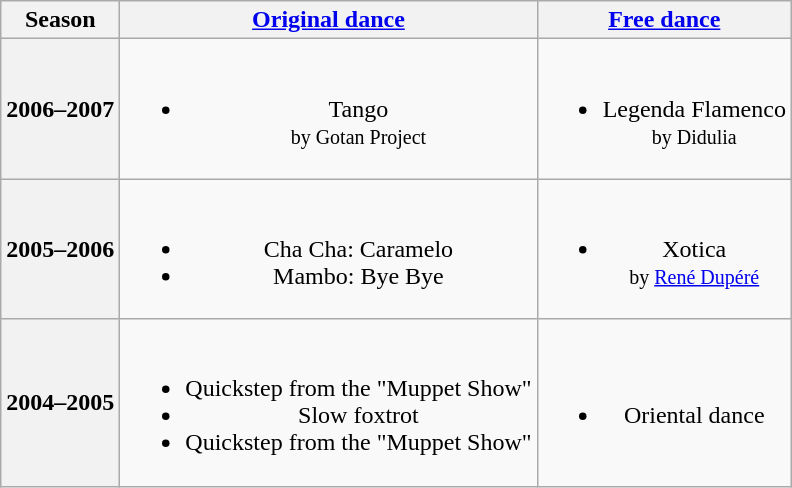<table class=wikitable style=text-align:center>
<tr>
<th>Season</th>
<th><a href='#'>Original dance</a></th>
<th><a href='#'>Free dance</a></th>
</tr>
<tr>
<th>2006–2007 <br> </th>
<td><br><ul><li>Tango <br><small> by Gotan Project </small></li></ul></td>
<td><br><ul><li>Legenda Flamenco <br><small> by Didulia </small></li></ul></td>
</tr>
<tr>
<th>2005–2006 <br> </th>
<td><br><ul><li>Cha Cha: Caramelo</li><li>Mambo: Bye Bye</li></ul></td>
<td><br><ul><li>Xotica <br><small> by <a href='#'>René Dupéré</a> </small></li></ul></td>
</tr>
<tr>
<th>2004–2005 <br> </th>
<td><br><ul><li>Quickstep from the "Muppet Show"</li><li>Slow foxtrot</li><li>Quickstep from the "Muppet Show"</li></ul></td>
<td><br><ul><li>Oriental dance</li></ul></td>
</tr>
</table>
